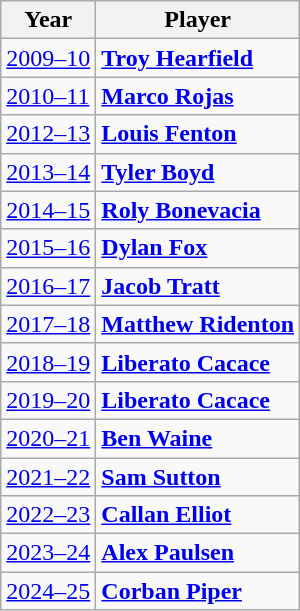<table class="wikitable" border="1">
<tr>
<th>Year</th>
<th>Player</th>
</tr>
<tr>
<td><a href='#'>2009–10</a></td>
<td style="text-align:left;"> <strong><a href='#'>Troy Hearfield</a></strong></td>
</tr>
<tr>
<td><a href='#'>2010–11</a></td>
<td style="text-align:left;"> <strong><a href='#'>Marco Rojas</a></strong></td>
</tr>
<tr>
<td><a href='#'>2012–13</a></td>
<td style="text-align:left;"> <strong><a href='#'>Louis Fenton</a></strong></td>
</tr>
<tr>
<td><a href='#'>2013–14</a></td>
<td style="text-align:left;"> <strong><a href='#'>Tyler Boyd</a></strong></td>
</tr>
<tr>
<td><a href='#'>2014–15</a></td>
<td style="text-align:left;"> <strong><a href='#'>Roly Bonevacia</a></strong></td>
</tr>
<tr>
<td><a href='#'>2015–16</a></td>
<td style="text-align:left;"> <strong><a href='#'>Dylan Fox</a></strong></td>
</tr>
<tr>
<td><a href='#'>2016–17</a></td>
<td style="text-align:left;"> <strong><a href='#'>Jacob Tratt</a></strong></td>
</tr>
<tr>
<td><a href='#'>2017–18</a></td>
<td style="text-align:left;"> <strong><a href='#'>Matthew Ridenton</a></strong></td>
</tr>
<tr>
<td><a href='#'>2018–19</a></td>
<td style="text-align:left;"> <strong><a href='#'>Liberato Cacace</a></strong></td>
</tr>
<tr>
<td><a href='#'>2019–20</a></td>
<td style="text-align:left;"> <strong><a href='#'>Liberato Cacace</a></strong></td>
</tr>
<tr>
<td><a href='#'>2020–21</a></td>
<td style="text-align:left;"> <strong><a href='#'>Ben Waine</a></strong></td>
</tr>
<tr>
<td><a href='#'>2021–22</a></td>
<td style="text-align:left;"> <strong><a href='#'>Sam Sutton</a></strong></td>
</tr>
<tr>
<td><a href='#'>2022–23</a></td>
<td style="text-align:left;"> <strong><a href='#'>Callan Elliot</a></strong></td>
</tr>
<tr>
<td><a href='#'>2023–24</a></td>
<td> <strong><a href='#'>Alex Paulsen</a></strong></td>
</tr>
<tr>
<td><a href='#'>2024–25</a></td>
<td> <strong><a href='#'>Corban Piper</a></strong></td>
</tr>
</table>
